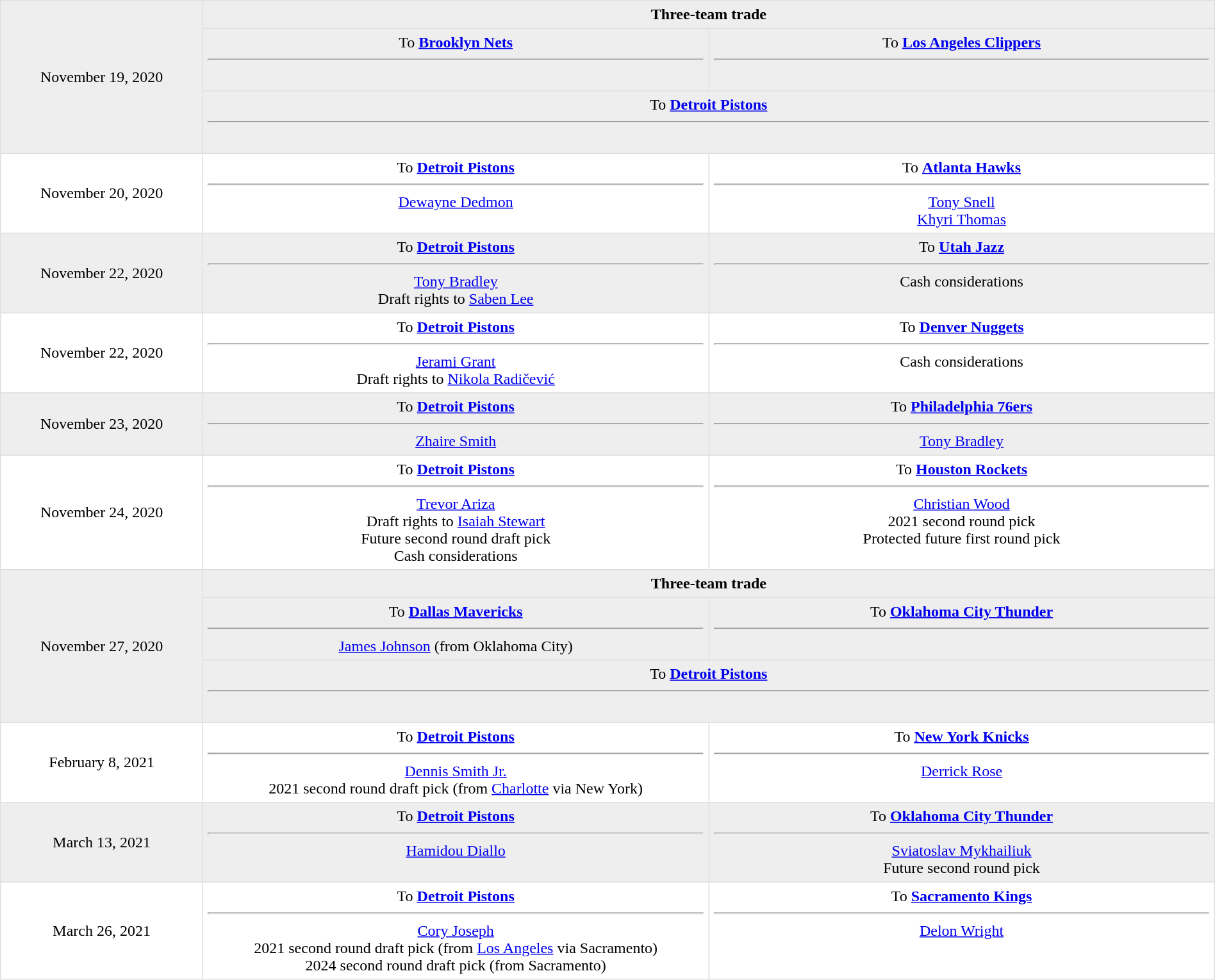<table border=1 style="border-collapse:collapse; text-align: center; width: 100%" bordercolor="#DFDFDF"  cellpadding="5">
<tr style="background:#eee;">
<td style="width:12%" rowspan="3">November 19, 2020</td>
<td style="width:30%" valign="top" colspan="2"><strong>Three-team trade</strong></td>
</tr>
<tr bgcolor="#eee">
<td style="width:30%" valign="top">To <strong><a href='#'>Brooklyn Nets</a></strong><hr><br></td>
<td style="width:30%" valign="top">To <strong><a href='#'>Los Angeles Clippers</a></strong><hr><br></td>
</tr>
<tr bgcolor="#eee">
<td style="width:30%" valign="top" colspan="2">To <strong><a href='#'>Detroit Pistons</a></strong><hr><br></td>
</tr>
<tr>
<td style="width:12%">November 20, 2020</td>
<td style="width:44; vertical-align:top;">To <strong><a href='#'>Detroit Pistons</a></strong><hr><a href='#'>Dewayne Dedmon</a></td>
<td style="width:44; vertical-align:top;">To <strong><a href='#'>Atlanta Hawks</a></strong><hr><a href='#'>Tony Snell</a><br><a href='#'>Khyri Thomas</a></td>
</tr>
<tr style="background:#eee;">
<td style="width:12%">November 22, 2020</td>
<td style="width:44; vertical-align:top;">To <strong><a href='#'>Detroit Pistons</a></strong><hr><a href='#'>Tony Bradley</a><br>Draft rights to <a href='#'>Saben Lee</a></td>
<td style="width:44; vertical-align:top;">To <strong><a href='#'>Utah Jazz</a></strong><hr>Cash considerations</td>
</tr>
<tr>
<td style="width:12%">November 22, 2020</td>
<td style="width:44; vertical-align:top;">To <strong><a href='#'>Detroit Pistons</a></strong><hr><a href='#'>Jerami Grant</a><br>Draft rights to <a href='#'>Nikola Radičević</a></td>
<td style="width:44; vertical-align:top;">To <strong><a href='#'>Denver Nuggets</a></strong><hr>Cash considerations</td>
</tr>
<tr>
</tr>
<tr style="background:#eee;">
<td style="width:12%">November 23, 2020</td>
<td style="width:44; vertical-align:top;">To <strong><a href='#'>Detroit Pistons</a></strong><hr><a href='#'>Zhaire Smith</a></td>
<td style="width:44; vertical-align:top;">To <strong><a href='#'>Philadelphia 76ers</a></strong><hr><a href='#'>Tony Bradley</a></td>
</tr>
<tr>
<td style="width:12%">November 24, 2020</td>
<td style="width:44; vertical-align:top;">To <strong><a href='#'>Detroit Pistons</a></strong><hr><a href='#'>Trevor Ariza</a><br>Draft rights to <a href='#'>Isaiah Stewart</a><br>Future second round draft pick<br>Cash considerations</td>
<td style="width:44; vertical-align:top;">To <strong><a href='#'>Houston Rockets</a></strong><hr><a href='#'>Christian Wood</a><br>2021 second round pick<br>Protected future first round pick</td>
</tr>
<tr>
</tr>
<tr style="background:#eee;">
<td style="width:12%" rowspan="3">November 27, 2020</td>
<td style="width:30%" valign="top" colspan="2"><strong>Three-team trade</strong></td>
</tr>
<tr bgcolor="#eee">
<td style="width:30%" valign="top">To <strong><a href='#'>Dallas Mavericks</a></strong><hr><a href='#'>James Johnson</a> (from Oklahoma City)</td>
<td style="width:30%" valign="top">To <strong><a href='#'>Oklahoma City Thunder</a></strong><hr><br></td>
</tr>
<tr bgcolor="#eee">
<td style="width:30%" valign="top" colspan="2">To <strong><a href='#'>Detroit Pistons</a></strong><hr><br></td>
</tr>
<tr>
<td style="width:12%">February 8, 2021</td>
<td style="width:44; vertical-align:top;">To <strong><a href='#'>Detroit Pistons</a></strong><hr><a href='#'>Dennis Smith Jr.</a><br>2021 second round draft pick (from <a href='#'>Charlotte</a> via New York)</td>
<td style="width:44; vertical-align:top;">To <strong><a href='#'>New York Knicks</a></strong><hr><a href='#'>Derrick Rose</a></td>
</tr>
<tr style="background:#eee;">
<td style="width:12%">March 13, 2021</td>
<td style="width:44; vertical-align:top;">To <strong><a href='#'>Detroit Pistons</a></strong><hr><a href='#'>Hamidou Diallo</a></td>
<td style="width:44; vertical-align:top;">To <strong><a href='#'>Oklahoma City Thunder</a></strong><hr><a href='#'>Sviatoslav Mykhailiuk</a><br>Future second round pick</td>
</tr>
<tr>
<td style="width:12%">March 26, 2021</td>
<td style="width:44; vertical-align:top;">To <strong><a href='#'>Detroit Pistons</a></strong><hr><a href='#'>Cory Joseph</a><br>2021 second round draft pick (from <a href='#'>Los Angeles</a> via Sacramento)<br>2024 second round draft pick (from Sacramento)</td>
<td style="width:44; vertical-align:top;">To <strong><a href='#'>Sacramento Kings</a></strong><hr><a href='#'>Delon Wright</a></td>
</tr>
</table>
